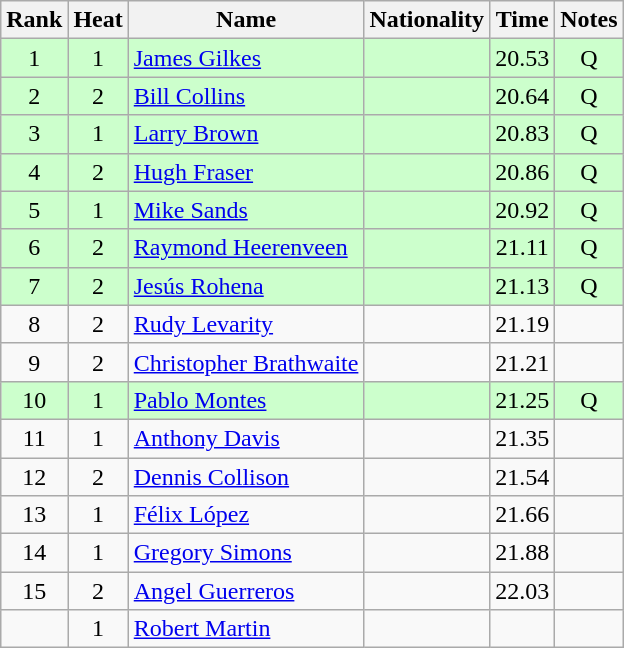<table class="wikitable sortable" style="text-align:center">
<tr>
<th>Rank</th>
<th>Heat</th>
<th>Name</th>
<th>Nationality</th>
<th>Time</th>
<th>Notes</th>
</tr>
<tr bgcolor=ccffcc>
<td>1</td>
<td>1</td>
<td align=left><a href='#'>James Gilkes</a></td>
<td align=left></td>
<td>20.53</td>
<td>Q</td>
</tr>
<tr bgcolor=ccffcc>
<td>2</td>
<td>2</td>
<td align=left><a href='#'>Bill Collins</a></td>
<td align=left></td>
<td>20.64</td>
<td>Q</td>
</tr>
<tr bgcolor=ccffcc>
<td>3</td>
<td>1</td>
<td align=left><a href='#'>Larry Brown</a></td>
<td align=left></td>
<td>20.83</td>
<td>Q</td>
</tr>
<tr bgcolor=ccffcc>
<td>4</td>
<td>2</td>
<td align=left><a href='#'>Hugh Fraser</a></td>
<td align=left></td>
<td>20.86</td>
<td>Q</td>
</tr>
<tr bgcolor=ccffcc>
<td>5</td>
<td>1</td>
<td align=left><a href='#'>Mike Sands</a></td>
<td align=left></td>
<td>20.92</td>
<td>Q</td>
</tr>
<tr bgcolor=ccffcc>
<td>6</td>
<td>2</td>
<td align=left><a href='#'>Raymond Heerenveen</a></td>
<td align=left></td>
<td>21.11</td>
<td>Q</td>
</tr>
<tr bgcolor=ccffcc>
<td>7</td>
<td>2</td>
<td align=left><a href='#'>Jesús Rohena</a></td>
<td align=left></td>
<td>21.13</td>
<td>Q</td>
</tr>
<tr>
<td>8</td>
<td>2</td>
<td align=left><a href='#'>Rudy Levarity</a></td>
<td align=left></td>
<td>21.19</td>
<td></td>
</tr>
<tr>
<td>9</td>
<td>2</td>
<td align=left><a href='#'>Christopher Brathwaite</a></td>
<td align=left></td>
<td>21.21</td>
<td></td>
</tr>
<tr bgcolor=ccffcc>
<td>10</td>
<td>1</td>
<td align=left><a href='#'>Pablo Montes</a></td>
<td align=left></td>
<td>21.25</td>
<td>Q</td>
</tr>
<tr>
<td>11</td>
<td>1</td>
<td align=left><a href='#'>Anthony Davis</a></td>
<td align=left></td>
<td>21.35</td>
<td></td>
</tr>
<tr>
<td>12</td>
<td>2</td>
<td align=left><a href='#'>Dennis Collison</a></td>
<td align=left></td>
<td>21.54</td>
<td></td>
</tr>
<tr>
<td>13</td>
<td>1</td>
<td align=left><a href='#'>Félix López</a></td>
<td align=left></td>
<td>21.66</td>
<td></td>
</tr>
<tr>
<td>14</td>
<td>1</td>
<td align=left><a href='#'>Gregory Simons</a></td>
<td align=left></td>
<td>21.88</td>
<td></td>
</tr>
<tr>
<td>15</td>
<td>2</td>
<td align=left><a href='#'>Angel Guerreros</a></td>
<td align=left></td>
<td>22.03</td>
<td></td>
</tr>
<tr>
<td></td>
<td>1</td>
<td align=left><a href='#'>Robert Martin</a></td>
<td align=left></td>
<td></td>
<td></td>
</tr>
</table>
